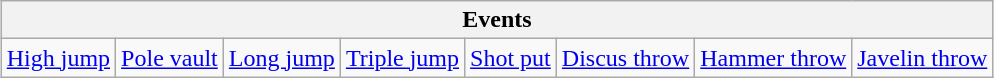<table class="wikitable" style="margin: 1em auto 1em auto">
<tr>
<th colspan=11>Events</th>
</tr>
<tr>
<td><a href='#'>High jump</a></td>
<td><a href='#'>Pole vault</a></td>
<td><a href='#'>Long jump</a></td>
<td><a href='#'>Triple jump</a></td>
<td><a href='#'>Shot put</a></td>
<td><a href='#'>Discus throw</a></td>
<td><a href='#'>Hammer throw</a></td>
<td><a href='#'>Javelin throw</a></td>
</tr>
</table>
